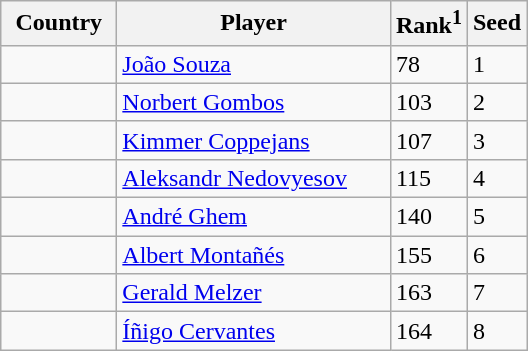<table class="sortable wikitable">
<tr>
<th width="70">Country</th>
<th width="175">Player</th>
<th>Rank<sup>1</sup></th>
<th>Seed</th>
</tr>
<tr>
<td></td>
<td><a href='#'>João Souza</a></td>
<td>78</td>
<td>1</td>
</tr>
<tr>
<td></td>
<td><a href='#'>Norbert Gombos</a></td>
<td>103</td>
<td>2</td>
</tr>
<tr>
<td></td>
<td><a href='#'>Kimmer Coppejans</a></td>
<td>107</td>
<td>3</td>
</tr>
<tr>
<td></td>
<td><a href='#'>Aleksandr Nedovyesov</a></td>
<td>115</td>
<td>4</td>
</tr>
<tr>
<td></td>
<td><a href='#'>André Ghem</a></td>
<td>140</td>
<td>5</td>
</tr>
<tr>
<td></td>
<td><a href='#'>Albert Montañés</a></td>
<td>155</td>
<td>6</td>
</tr>
<tr>
<td></td>
<td><a href='#'>Gerald Melzer</a></td>
<td>163</td>
<td>7</td>
</tr>
<tr>
<td></td>
<td><a href='#'>Íñigo Cervantes</a></td>
<td>164</td>
<td>8</td>
</tr>
</table>
